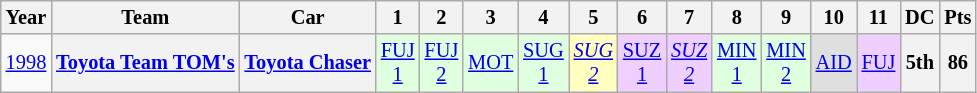<table class="wikitable" style="text-align:center; font-size:85%">
<tr>
<th>Year</th>
<th>Team</th>
<th>Car</th>
<th>1</th>
<th>2</th>
<th>3</th>
<th>4</th>
<th>5</th>
<th>6</th>
<th>7</th>
<th>8</th>
<th>9</th>
<th>10</th>
<th>11</th>
<th>DC</th>
<th>Pts</th>
</tr>
<tr>
<td><a href='#'>1998</a></td>
<th nowrap><a href='#'>Toyota Team TOM's</a></th>
<th nowrap><a href='#'>Toyota Chaser</a></th>
<td style="background:#DFFFDF;"><a href='#'>FUJ<br>1</a><br></td>
<td style="background:#DFFFDF;"><a href='#'>FUJ<br>2</a><br></td>
<td style="background:#DFFFDF;"><a href='#'>MOT</a><br></td>
<td style="background:#DFFFDF;"><a href='#'>SUG<br>1</a><br></td>
<td style="background:#FFFFBF;"><em><a href='#'>SUG<br>2</a></em><br></td>
<td style="background:#EFCFFF;"><a href='#'>SUZ<br>1</a><br></td>
<td style="background:#EFCFFF;"><em><a href='#'>SUZ<br>2</a></em><br></td>
<td style="background:#DFFFDF;"><a href='#'>MIN<br>1</a><br></td>
<td style="background:#DFFFDF;"><a href='#'>MIN<br>2</a><br></td>
<td style="background:#DFDFDF;"><a href='#'>AID</a><br></td>
<td style="background:#EFCFFF;"><a href='#'>FUJ</a><br></td>
<th>5th</th>
<th>86</th>
</tr>
</table>
